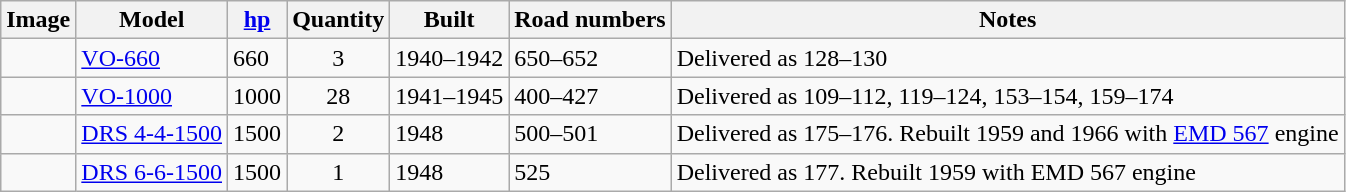<table class="wikitable">
<tr>
<th>Image</th>
<th>Model</th>
<th><a href='#'>hp</a></th>
<th>Quantity</th>
<th>Built</th>
<th>Road numbers</th>
<th>Notes</th>
</tr>
<tr>
<td></td>
<td><a href='#'>VO-660</a></td>
<td>660</td>
<td style="text-align:center;">3</td>
<td>1940–1942</td>
<td>650–652</td>
<td>Delivered as 128–130</td>
</tr>
<tr>
<td></td>
<td><a href='#'>VO-1000</a></td>
<td>1000</td>
<td style="text-align:center;">28</td>
<td>1941–1945</td>
<td>400–427</td>
<td>Delivered as 109–112, 119–124, 153–154, 159–174</td>
</tr>
<tr>
<td></td>
<td><a href='#'>DRS 4-4-1500</a></td>
<td>1500</td>
<td style="text-align:center;">2</td>
<td>1948</td>
<td>500–501</td>
<td>Delivered as 175–176. Rebuilt 1959 and 1966 with <a href='#'>EMD 567</a> engine</td>
</tr>
<tr>
<td></td>
<td><a href='#'>DRS 6-6-1500</a></td>
<td>1500</td>
<td style="text-align:center;">1</td>
<td>1948</td>
<td>525</td>
<td>Delivered as 177. Rebuilt 1959 with EMD 567 engine</td>
</tr>
</table>
